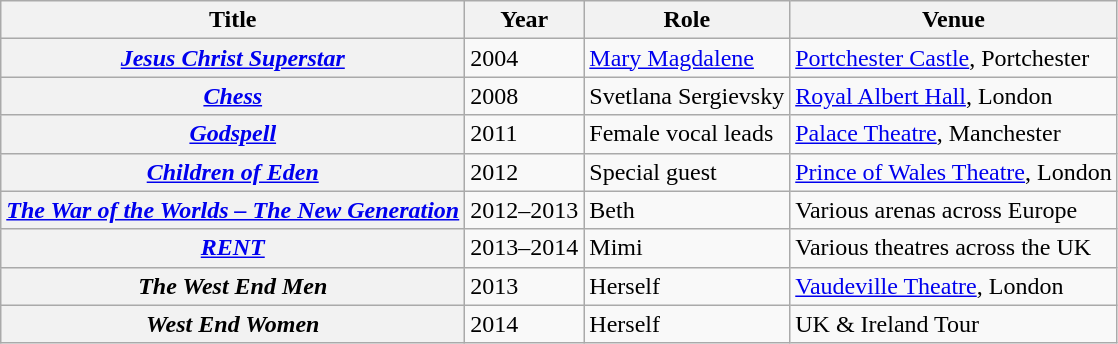<table class="wikitable plainrowheaders sortable">
<tr>
<th scope="col" class="unsortable">Title</th>
<th scope="col" class="unsortable">Year</th>
<th scope="col" class="unsortable">Role</th>
<th scope="col" class="unsortable">Venue</th>
</tr>
<tr>
<th scope="row"><em><a href='#'>Jesus Christ Superstar</a></em></th>
<td>2004</td>
<td><a href='#'>Mary Magdalene</a></td>
<td><a href='#'>Portchester Castle</a>, Portchester</td>
</tr>
<tr>
<th scope="row"><em><a href='#'>Chess</a></em></th>
<td>2008</td>
<td>Svetlana Sergievsky</td>
<td><a href='#'>Royal Albert Hall</a>, London</td>
</tr>
<tr>
<th scope="row"><em><a href='#'>Godspell</a></em></th>
<td>2011</td>
<td>Female vocal leads</td>
<td><a href='#'>Palace Theatre</a>, Manchester</td>
</tr>
<tr>
<th scope="row"><em><a href='#'>Children of Eden</a></em></th>
<td>2012</td>
<td>Special guest</td>
<td><a href='#'>Prince of Wales Theatre</a>, London</td>
</tr>
<tr>
<th scope="row"><em><a href='#'>The War of the Worlds – The New Generation</a></em></th>
<td>2012–2013</td>
<td>Beth</td>
<td>Various arenas across Europe</td>
</tr>
<tr>
<th scope="row"><em><a href='#'>RENT</a></em></th>
<td>2013–2014</td>
<td>Mimi</td>
<td>Various theatres across the UK</td>
</tr>
<tr>
<th scope="row"><em>The West End Men</em></th>
<td>2013</td>
<td>Herself</td>
<td><a href='#'>Vaudeville Theatre</a>, London</td>
</tr>
<tr>
<th scope="row"><em>West End Women</em></th>
<td>2014</td>
<td>Herself</td>
<td>UK & Ireland Tour</td>
</tr>
</table>
